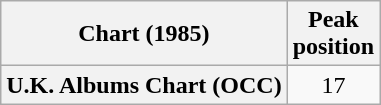<table class="wikitable sortable plainrowheaders">
<tr>
<th scope="col">Chart (1985)</th>
<th scope="col">Peak<br>position</th>
</tr>
<tr>
<th scope="row">U.K. Albums Chart (OCC)</th>
<td style="text-align:center;">17</td>
</tr>
</table>
